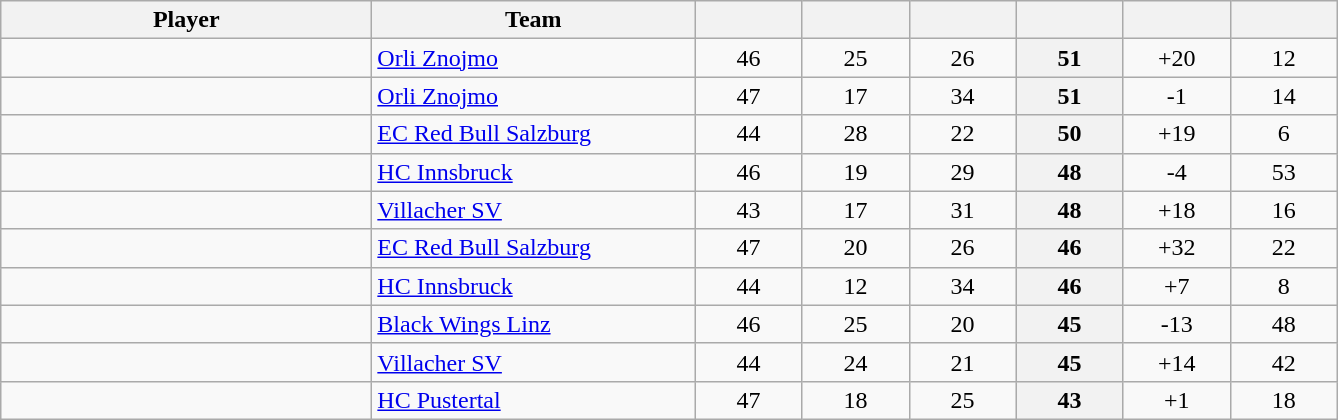<table class="wikitable sortable" style="text-align: center">
<tr>
<th style="width: 15em;">Player</th>
<th style="width: 13em;">Team</th>
<th style="width: 4em;"></th>
<th style="width: 4em;"></th>
<th style="width: 4em;"></th>
<th style="width: 4em;"></th>
<th style="width: 4em;"></th>
<th style="width: 4em;"></th>
</tr>
<tr>
<td style="text-align:left;"> </td>
<td style="text-align:left;"><a href='#'>Orli Znojmo</a></td>
<td>46</td>
<td>25</td>
<td>26</td>
<th>51</th>
<td>+20</td>
<td>12</td>
</tr>
<tr>
<td style="text-align:left;"> </td>
<td style="text-align:left;"><a href='#'>Orli Znojmo</a></td>
<td>47</td>
<td>17</td>
<td>34</td>
<th>51</th>
<td>-1</td>
<td>14</td>
</tr>
<tr>
<td style="text-align:left;"> </td>
<td style="text-align:left;"><a href='#'>EC Red Bull Salzburg</a></td>
<td>44</td>
<td>28</td>
<td>22</td>
<th>50</th>
<td>+19</td>
<td>6</td>
</tr>
<tr>
<td style="text-align:left;"> </td>
<td style="text-align:left;"><a href='#'>HC Innsbruck</a></td>
<td>46</td>
<td>19</td>
<td>29</td>
<th>48</th>
<td>-4</td>
<td>53</td>
</tr>
<tr>
<td style="text-align:left;"> </td>
<td style="text-align:left;"><a href='#'>Villacher SV</a></td>
<td>43</td>
<td>17</td>
<td>31</td>
<th>48</th>
<td>+18</td>
<td>16</td>
</tr>
<tr>
<td style="text-align:left;"> </td>
<td style="text-align:left;"><a href='#'>EC Red Bull Salzburg</a></td>
<td>47</td>
<td>20</td>
<td>26</td>
<th>46</th>
<td>+32</td>
<td>22</td>
</tr>
<tr>
<td style="text-align:left;"> </td>
<td style="text-align:left;"><a href='#'>HC Innsbruck</a></td>
<td>44</td>
<td>12</td>
<td>34</td>
<th>46</th>
<td>+7</td>
<td>8</td>
</tr>
<tr>
<td style="text-align:left;"> </td>
<td style="text-align:left;"><a href='#'>Black Wings Linz</a></td>
<td>46</td>
<td>25</td>
<td>20</td>
<th>45</th>
<td>-13</td>
<td>48</td>
</tr>
<tr>
<td style="text-align:left;"> </td>
<td style="text-align:left;"><a href='#'>Villacher SV</a></td>
<td>44</td>
<td>24</td>
<td>21</td>
<th>45</th>
<td>+14</td>
<td>42</td>
</tr>
<tr>
<td style="text-align:left;"> </td>
<td style="text-align:left;"><a href='#'>HC Pustertal</a></td>
<td>47</td>
<td>18</td>
<td>25</td>
<th>43</th>
<td>+1</td>
<td>18</td>
</tr>
</table>
